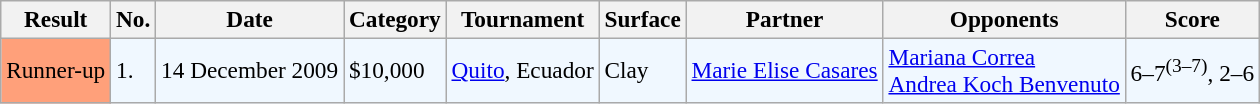<table class="sortable wikitable" style=font-size:97%>
<tr>
<th>Result</th>
<th>No.</th>
<th>Date</th>
<th>Category</th>
<th>Tournament</th>
<th>Surface</th>
<th>Partner</th>
<th>Opponents</th>
<th>Score</th>
</tr>
<tr style="background:#f0f8ff;">
<td style="background:#ffa07a;">Runner-up</td>
<td>1.</td>
<td>14 December 2009</td>
<td>$10,000</td>
<td><a href='#'>Quito</a>, Ecuador</td>
<td>Clay</td>
<td> <a href='#'>Marie Elise Casares</a></td>
<td> <a href='#'>Mariana Correa</a> <br>  <a href='#'>Andrea Koch Benvenuto</a></td>
<td>6–7<sup>(3–7)</sup>, 2–6</td>
</tr>
</table>
